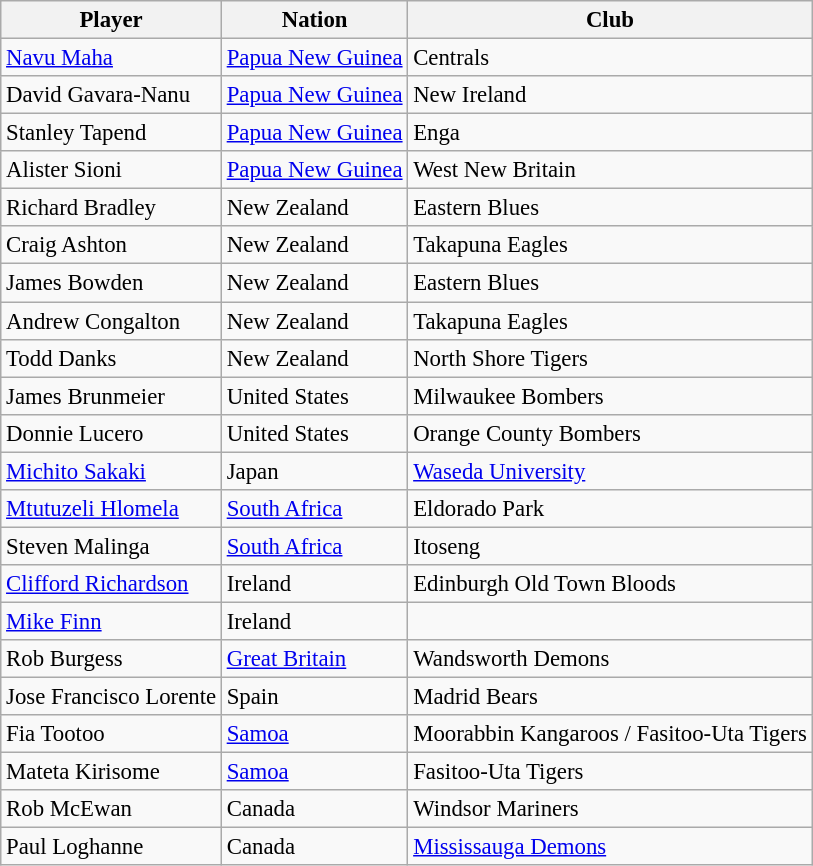<table class="wikitable" style="font-size: 95%;">
<tr>
<th>Player</th>
<th>Nation</th>
<th>Club</th>
</tr>
<tr>
<td><a href='#'>Navu Maha</a></td>
<td> <a href='#'>Papua New Guinea</a></td>
<td>Centrals</td>
</tr>
<tr>
<td>David Gavara-Nanu</td>
<td> <a href='#'>Papua New Guinea</a></td>
<td>New Ireland</td>
</tr>
<tr>
<td>Stanley Tapend</td>
<td> <a href='#'>Papua New Guinea</a></td>
<td>Enga</td>
</tr>
<tr>
<td>Alister Sioni</td>
<td> <a href='#'>Papua New Guinea</a></td>
<td>West New Britain</td>
</tr>
<tr>
<td>Richard Bradley</td>
<td> New Zealand</td>
<td>Eastern Blues</td>
</tr>
<tr>
<td>Craig Ashton</td>
<td> New Zealand</td>
<td>Takapuna Eagles</td>
</tr>
<tr>
<td>James Bowden</td>
<td> New Zealand</td>
<td>Eastern Blues</td>
</tr>
<tr>
<td>Andrew Congalton</td>
<td> New Zealand</td>
<td>Takapuna Eagles</td>
</tr>
<tr>
<td>Todd Danks</td>
<td> New Zealand</td>
<td>North Shore Tigers</td>
</tr>
<tr>
<td>James Brunmeier</td>
<td> United States</td>
<td>Milwaukee Bombers</td>
</tr>
<tr>
<td>Donnie Lucero</td>
<td> United States</td>
<td>Orange County Bombers</td>
</tr>
<tr>
<td><a href='#'>Michito Sakaki</a></td>
<td> Japan</td>
<td><a href='#'>Waseda University</a></td>
</tr>
<tr>
<td><a href='#'>Mtutuzeli Hlomela</a></td>
<td> <a href='#'>South Africa</a></td>
<td>Eldorado Park</td>
</tr>
<tr>
<td>Steven Malinga</td>
<td> <a href='#'>South Africa</a></td>
<td>Itoseng</td>
</tr>
<tr>
<td><a href='#'>Clifford Richardson</a></td>
<td> Ireland</td>
<td>Edinburgh Old Town Bloods</td>
</tr>
<tr>
<td><a href='#'>Mike Finn</a></td>
<td> Ireland</td>
<td></td>
</tr>
<tr>
<td>Rob Burgess</td>
<td> <a href='#'>Great Britain</a></td>
<td>Wandsworth Demons</td>
</tr>
<tr>
<td>Jose Francisco Lorente</td>
<td> Spain</td>
<td>Madrid Bears</td>
</tr>
<tr>
<td>Fia Tootoo</td>
<td> <a href='#'>Samoa</a></td>
<td>Moorabbin Kangaroos / Fasitoo-Uta Tigers</td>
</tr>
<tr>
<td>Mateta Kirisome</td>
<td> <a href='#'>Samoa</a></td>
<td>Fasitoo-Uta Tigers</td>
</tr>
<tr>
<td>Rob McEwan</td>
<td> Canada</td>
<td>Windsor Mariners</td>
</tr>
<tr>
<td>Paul Loghanne</td>
<td> Canada</td>
<td><a href='#'>Mississauga Demons</a></td>
</tr>
</table>
